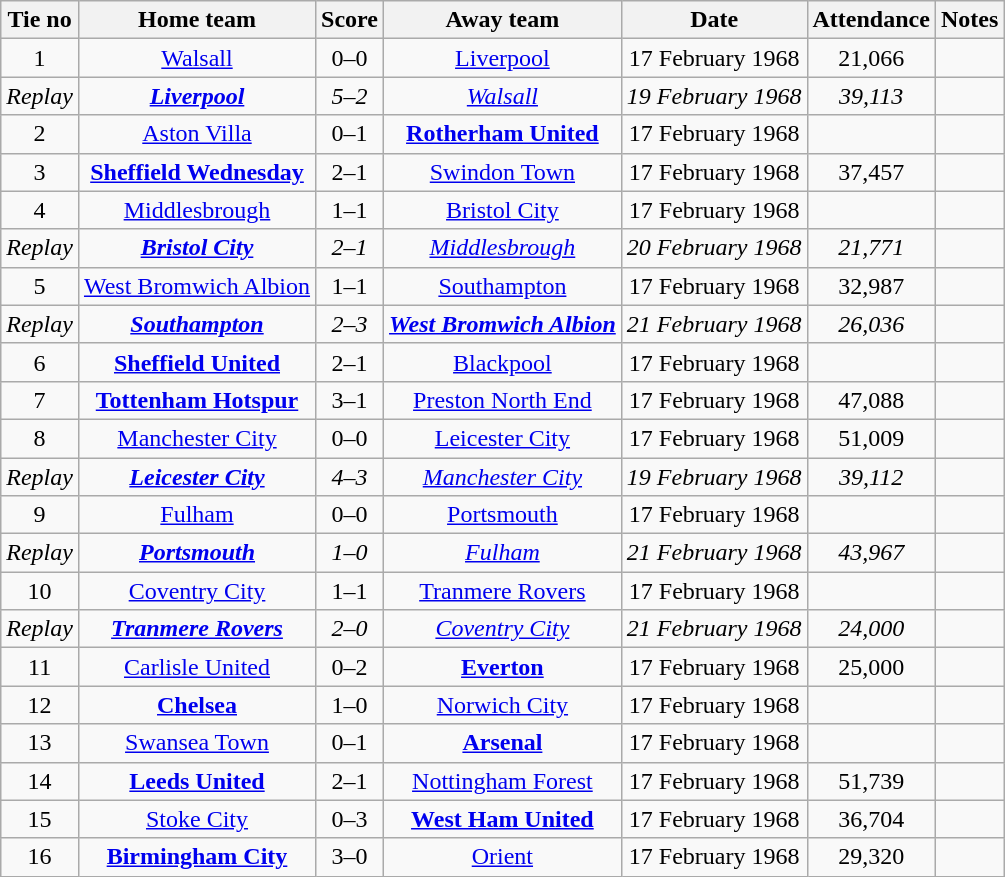<table class="wikitable" style="text-align: center">
<tr>
<th>Tie no</th>
<th>Home team</th>
<th>Score</th>
<th>Away team</th>
<th>Date</th>
<th>Attendance</th>
<th>Notes</th>
</tr>
<tr>
<td>1</td>
<td><a href='#'>Walsall</a></td>
<td>0–0</td>
<td><a href='#'>Liverpool</a></td>
<td>17 February 1968</td>
<td>21,066</td>
<td></td>
</tr>
<tr>
<td><em>Replay</em></td>
<td><strong><em><a href='#'>Liverpool</a></em></strong></td>
<td><em>5–2</em></td>
<td><em><a href='#'>Walsall</a></em></td>
<td><em>19 February 1968</em></td>
<td><em>39,113</em></td>
<td></td>
</tr>
<tr>
<td>2</td>
<td><a href='#'>Aston Villa</a></td>
<td>0–1</td>
<td><strong><a href='#'>Rotherham United</a></strong></td>
<td>17 February 1968</td>
<td></td>
<td></td>
</tr>
<tr>
<td>3</td>
<td><strong><a href='#'>Sheffield Wednesday</a></strong></td>
<td>2–1</td>
<td><a href='#'>Swindon Town</a></td>
<td>17 February 1968</td>
<td>37,457</td>
<td></td>
</tr>
<tr>
<td>4</td>
<td><a href='#'>Middlesbrough</a></td>
<td>1–1</td>
<td><a href='#'>Bristol City</a></td>
<td>17 February 1968</td>
<td></td>
<td></td>
</tr>
<tr>
<td><em>Replay</em></td>
<td><strong><em><a href='#'>Bristol City</a></em></strong></td>
<td><em>2–1</em></td>
<td><em><a href='#'>Middlesbrough</a></em></td>
<td><em>20 February 1968</em></td>
<td><em>21,771</em></td>
<td></td>
</tr>
<tr>
<td>5</td>
<td><a href='#'>West Bromwich Albion</a></td>
<td>1–1</td>
<td><a href='#'>Southampton</a></td>
<td>17 February 1968</td>
<td>32,987</td>
<td></td>
</tr>
<tr>
<td><em>Replay</em></td>
<td><strong><em><a href='#'>Southampton</a></em></strong></td>
<td><em>2–3</em></td>
<td><strong><em><a href='#'>West Bromwich Albion</a></em></strong></td>
<td><em>21 February 1968</em></td>
<td><em>26,036</em></td>
<td></td>
</tr>
<tr>
<td>6</td>
<td><strong><a href='#'>Sheffield United</a></strong></td>
<td>2–1</td>
<td><a href='#'>Blackpool</a></td>
<td>17 February 1968</td>
<td></td>
<td></td>
</tr>
<tr>
<td>7</td>
<td><strong><a href='#'>Tottenham Hotspur</a></strong></td>
<td>3–1</td>
<td><a href='#'>Preston North End</a></td>
<td>17 February 1968</td>
<td>47,088</td>
<td></td>
</tr>
<tr>
<td>8</td>
<td><a href='#'>Manchester City</a></td>
<td>0–0</td>
<td><a href='#'>Leicester City</a></td>
<td>17 February 1968</td>
<td>51,009</td>
<td></td>
</tr>
<tr>
<td><em>Replay</em></td>
<td><strong><em><a href='#'>Leicester City</a></em></strong></td>
<td><em>4–3</em></td>
<td><em><a href='#'>Manchester City</a></em></td>
<td><em>19 February 1968</em></td>
<td><em>39,112</em></td>
<td></td>
</tr>
<tr>
<td>9</td>
<td><a href='#'>Fulham</a></td>
<td>0–0</td>
<td><a href='#'>Portsmouth</a></td>
<td>17 February 1968</td>
<td></td>
<td></td>
</tr>
<tr>
<td><em>Replay</em></td>
<td><strong><em><a href='#'>Portsmouth</a></em></strong></td>
<td><em>1–0</em></td>
<td><em><a href='#'>Fulham</a></em></td>
<td><em>21 February 1968</em></td>
<td><em>43,967</em></td>
<td></td>
</tr>
<tr>
<td>10</td>
<td><a href='#'>Coventry City</a></td>
<td>1–1</td>
<td><a href='#'>Tranmere Rovers</a></td>
<td>17 February 1968</td>
<td></td>
<td></td>
</tr>
<tr>
<td><em>Replay</em></td>
<td><strong><em><a href='#'>Tranmere Rovers</a></em></strong></td>
<td><em>2–0</em></td>
<td><em><a href='#'>Coventry City</a></em></td>
<td><em>21 February 1968</em></td>
<td><em>24,000</em></td>
<td></td>
</tr>
<tr>
<td>11</td>
<td><a href='#'>Carlisle United</a></td>
<td>0–2</td>
<td><strong><a href='#'>Everton</a></strong></td>
<td>17 February 1968</td>
<td>25,000</td>
<td></td>
</tr>
<tr>
<td>12</td>
<td><strong><a href='#'>Chelsea</a></strong></td>
<td>1–0</td>
<td><a href='#'>Norwich City</a></td>
<td>17 February 1968</td>
<td></td>
<td></td>
</tr>
<tr>
<td>13</td>
<td><a href='#'>Swansea Town</a></td>
<td>0–1</td>
<td><strong><a href='#'>Arsenal</a></strong></td>
<td>17 February 1968</td>
<td></td>
<td></td>
</tr>
<tr>
<td>14</td>
<td><strong><a href='#'>Leeds United</a></strong></td>
<td>2–1</td>
<td><a href='#'>Nottingham Forest</a></td>
<td>17 February 1968</td>
<td>51,739</td>
<td></td>
</tr>
<tr>
<td>15</td>
<td><a href='#'>Stoke City</a></td>
<td>0–3</td>
<td><strong><a href='#'>West Ham United</a></strong></td>
<td>17 February 1968</td>
<td>36,704</td>
<td></td>
</tr>
<tr>
<td>16</td>
<td><strong><a href='#'>Birmingham City</a></strong></td>
<td>3–0</td>
<td><a href='#'>Orient</a></td>
<td>17 February 1968</td>
<td>29,320</td>
<td></td>
</tr>
</table>
